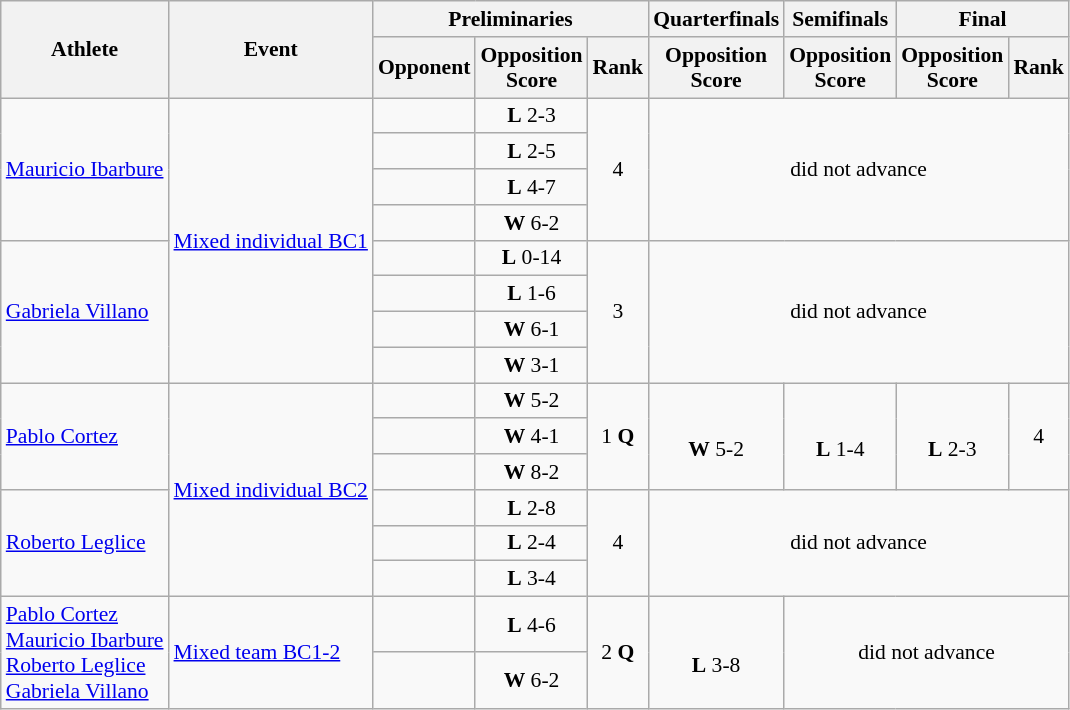<table class=wikitable style="font-size:90%">
<tr>
<th rowspan="2">Athlete</th>
<th rowspan="2">Event</th>
<th colspan="3">Preliminaries</th>
<th>Quarterfinals</th>
<th>Semifinals</th>
<th colspan="2">Final</th>
</tr>
<tr>
<th>Opponent</th>
<th>Opposition<br>Score</th>
<th>Rank</th>
<th>Opposition<br>Score</th>
<th>Opposition<br>Score</th>
<th>Opposition<br>Score</th>
<th>Rank</th>
</tr>
<tr>
<td rowspan="4"><a href='#'>Mauricio Ibarbure</a></td>
<td rowspan="8"><a href='#'>Mixed individual BC1</a></td>
<td align="left"></td>
<td align="center"><strong>L</strong> 2-3</td>
<td align="center" rowspan="4">4</td>
<td align="center" rowspan="4" colspan="4">did not advance</td>
</tr>
<tr>
<td align="left"></td>
<td align="center"><strong>L</strong> 2-5</td>
</tr>
<tr>
<td align="left"></td>
<td align="center"><strong>L</strong> 4-7</td>
</tr>
<tr>
<td align="left"></td>
<td align="center"><strong>W</strong> 6-2</td>
</tr>
<tr>
<td rowspan="4"><a href='#'>Gabriela Villano</a></td>
<td align="left"></td>
<td align="center"><strong>L</strong> 0-14</td>
<td align="center" rowspan="4">3</td>
<td align="center" rowspan="4" colspan="4">did not advance</td>
</tr>
<tr>
<td align="left"></td>
<td align="center"><strong>L</strong> 1-6</td>
</tr>
<tr>
<td align="left"></td>
<td align="center"><strong>W</strong> 6-1</td>
</tr>
<tr>
<td align="left"></td>
<td align="center"><strong>W</strong> 3-1</td>
</tr>
<tr>
<td rowspan="3"><a href='#'>Pablo Cortez</a></td>
<td rowspan="6"><a href='#'>Mixed individual BC2</a></td>
<td align="left"></td>
<td align="center"><strong>W</strong> 5-2</td>
<td align="center" rowspan="3">1 <strong>Q</strong></td>
<td align="center" rowspan="3"><br><strong>W</strong> 5-2</td>
<td align="center" rowspan="3"><br><strong>L</strong> 1-4</td>
<td align="center" rowspan="3"><br><strong>L</strong> 2-3</td>
<td align="center" rowspan="3">4</td>
</tr>
<tr>
<td align="left"></td>
<td align="center"><strong>W</strong> 4-1</td>
</tr>
<tr>
<td align="left"></td>
<td align="center"><strong>W</strong> 8-2</td>
</tr>
<tr>
<td rowspan="3"><a href='#'>Roberto Leglice</a></td>
<td align="left"></td>
<td align="center"><strong>L</strong> 2-8</td>
<td align="center" rowspan="3">4</td>
<td align="center" rowspan="3" colspan="4">did not advance</td>
</tr>
<tr>
<td align="left"></td>
<td align="center"><strong>L</strong> 2-4</td>
</tr>
<tr>
<td align="left"></td>
<td align="center"><strong>L</strong> 3-4</td>
</tr>
<tr>
<td rowspan="2"><a href='#'>Pablo Cortez</a><br> <a href='#'>Mauricio Ibarbure</a><br> <a href='#'>Roberto Leglice</a><br> <a href='#'>Gabriela Villano</a></td>
<td rowspan="2"><a href='#'>Mixed team BC1-2</a></td>
<td align="left"></td>
<td align="center"><strong>L</strong> 4-6</td>
<td align="center" rowspan="2">2 <strong>Q</strong></td>
<td align="center" rowspan="2"><br><strong>L</strong> 3-8</td>
<td align="center" rowspan="2" colspan="3">did not advance</td>
</tr>
<tr>
<td align="left"></td>
<td align="center"><strong>W</strong> 6-2</td>
</tr>
</table>
